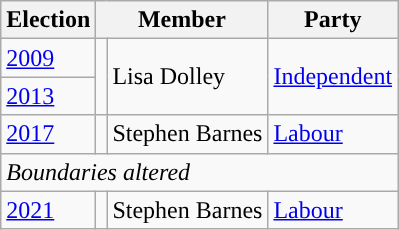<table class="wikitable">
<tr>
<th>Election</th>
<th colspan="2">Member</th>
<th>Party</th>
</tr>
<tr>
<td><a href='#'>2009</a></td>
<td rowspan="2" style="background-color: "></td>
<td rowspan="2">Lisa Dolley</td>
<td rowspan="2"><a href='#'>Independent</a></td>
</tr>
<tr>
<td><a href='#'>2013</a></td>
</tr>
<tr>
<td><a href='#'>2017</a></td>
<td rowspan="1" style="background-color: "></td>
<td rowspan="1">Stephen Barnes</td>
<td rowspan="1"><a href='#'>Labour</a></td>
</tr>
<tr>
<td colspan="4"><em>Boundaries altered</em></td>
</tr>
<tr>
<td><a href='#'>2021</a></td>
<td rowspan="1" style="background-color: "></td>
<td rowspan="1">Stephen Barnes</td>
<td rowspan="1"><a href='#'>Labour</a></td>
</tr>
</table>
